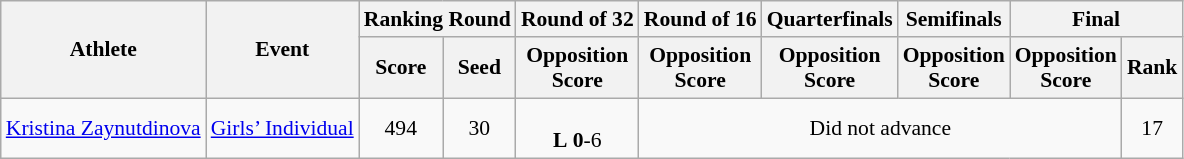<table class="wikitable" border="1" style="font-size:90%">
<tr>
<th rowspan=2>Athlete</th>
<th rowspan=2>Event</th>
<th colspan=2>Ranking Round</th>
<th>Round of 32</th>
<th>Round of 16</th>
<th>Quarterfinals</th>
<th>Semifinals</th>
<th colspan=2>Final</th>
</tr>
<tr>
<th>Score</th>
<th>Seed</th>
<th>Opposition<br>Score</th>
<th>Opposition<br>Score</th>
<th>Opposition<br>Score</th>
<th>Opposition<br>Score</th>
<th>Opposition<br>Score</th>
<th>Rank</th>
</tr>
<tr>
<td><a href='#'>Kristina Zaynutdinova</a></td>
<td><a href='#'>Girls’ Individual</a></td>
<td align=center>494</td>
<td align=center>30</td>
<td align=center> <br> <strong>L</strong> <strong>0</strong>-6</td>
<td colspan=4 align=center>Did not advance</td>
<td align=center>17</td>
</tr>
</table>
